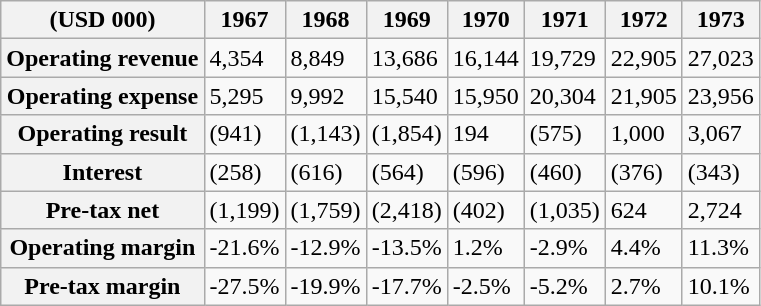<table class="wikitable plain-row-headers defaultright">
<tr>
<th>(USD 000)</th>
<th>1967</th>
<th>1968</th>
<th>1969</th>
<th>1970</th>
<th>1971</th>
<th>1972</th>
<th>1973</th>
</tr>
<tr>
<th>Operating revenue</th>
<td>4,354</td>
<td>8,849</td>
<td>13,686</td>
<td>16,144</td>
<td>19,729</td>
<td>22,905</td>
<td>27,023</td>
</tr>
<tr>
<th>Operating expense</th>
<td>5,295</td>
<td>9,992</td>
<td>15,540</td>
<td>15,950</td>
<td>20,304</td>
<td>21,905</td>
<td>23,956</td>
</tr>
<tr>
<th>Operating result</th>
<td>(941)</td>
<td>(1,143)</td>
<td>(1,854)</td>
<td>194</td>
<td>(575)</td>
<td>1,000</td>
<td>3,067</td>
</tr>
<tr>
<th>Interest</th>
<td>(258)</td>
<td>(616)</td>
<td>(564)</td>
<td>(596)</td>
<td>(460)</td>
<td>(376)</td>
<td>(343)</td>
</tr>
<tr>
<th>Pre-tax net</th>
<td>(1,199)</td>
<td>(1,759)</td>
<td>(2,418)</td>
<td>(402)</td>
<td>(1,035)</td>
<td>624</td>
<td>2,724</td>
</tr>
<tr>
<th>Operating margin</th>
<td>-21.6%</td>
<td>-12.9%</td>
<td>-13.5%</td>
<td>1.2%</td>
<td>-2.9%</td>
<td>4.4%</td>
<td>11.3%</td>
</tr>
<tr>
<th>Pre-tax margin</th>
<td>-27.5%</td>
<td>-19.9%</td>
<td>-17.7%</td>
<td>-2.5%</td>
<td>-5.2%</td>
<td>2.7%</td>
<td>10.1%</td>
</tr>
</table>
